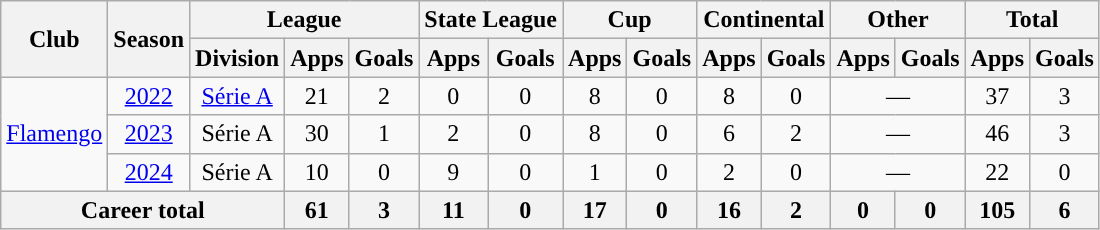<table class="wikitable" style="text-align:center">
<tr>
<th rowspan="2">Club</th>
<th rowspan="2">Season</th>
<th colspan="3">League</th>
<th colspan="2">State League</th>
<th colspan="2">Cup</th>
<th colspan="2">Continental</th>
<th colspan="2">Other</th>
<th colspan="2">Total</th>
</tr>
<tr>
<th>Division</th>
<th>Apps</th>
<th>Goals</th>
<th>Apps</th>
<th>Goals</th>
<th>Apps</th>
<th>Goals</th>
<th>Apps</th>
<th>Goals</th>
<th>Apps</th>
<th>Goals</th>
<th>Apps</th>
<th>Goals</th>
</tr>
<tr>
<td rowspan="3"><a href='#'>Flamengo</a></td>
<td><a href='#'>2022</a></td>
<td><a href='#'>Série A</a></td>
<td>21</td>
<td>2</td>
<td>0</td>
<td>0</td>
<td>8</td>
<td>0</td>
<td>8</td>
<td>0</td>
<td colspan="2">—</td>
<td>37</td>
<td>3</td>
</tr>
<tr>
<td><a href='#'>2023</a></td>
<td>Série A</td>
<td>30</td>
<td>1</td>
<td>2</td>
<td>0</td>
<td>8</td>
<td>0</td>
<td>6</td>
<td>2</td>
<td colspan="2">—</td>
<td>46</td>
<td>3</td>
</tr>
<tr>
<td><a href='#'>2024</a></td>
<td>Série A</td>
<td>10</td>
<td>0</td>
<td>9</td>
<td>0</td>
<td>1</td>
<td>0</td>
<td>2</td>
<td>0</td>
<td colspan="2">—</td>
<td>22</td>
<td>0</td>
</tr>
<tr>
<th colspan="3">Career total</th>
<th>61</th>
<th>3</th>
<th>11</th>
<th>0</th>
<th>17</th>
<th>0</th>
<th>16</th>
<th>2</th>
<th>0</th>
<th>0</th>
<th>105</th>
<th>6</th>
</tr>
</table>
